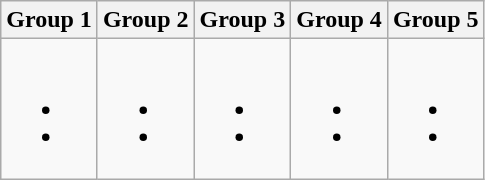<table class="wikitable" border="1">
<tr>
<th>Group 1</th>
<th>Group 2</th>
<th>Group 3</th>
<th>Group 4</th>
<th>Group 5</th>
</tr>
<tr>
<td><br><ul><li></li><li></li></ul></td>
<td><br><ul><li></li><li></li></ul></td>
<td><br><ul><li></li><li></li></ul></td>
<td><br><ul><li></li><li></li></ul></td>
<td><br><ul><li></li><li></li></ul></td>
</tr>
</table>
